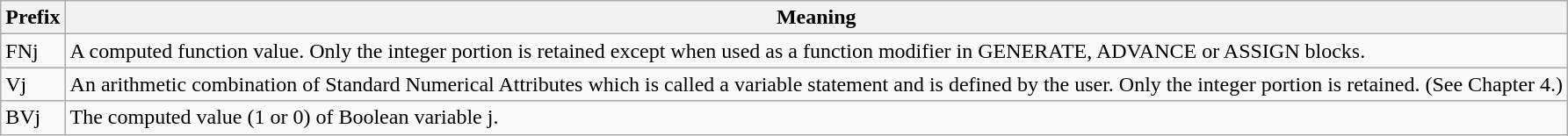<table class="wikitable">
<tr>
<th>Prefix</th>
<th>Meaning</th>
</tr>
<tr>
<td>FNj</td>
<td>A computed function value. Only the integer portion is retained except when used as a function modifier in GENERATE, ADVANCE or ASSIGN blocks.</td>
</tr>
<tr>
<td>Vj</td>
<td>An arithmetic combination of Standard Numerical Attributes which is called a variable statement and is defined by the user. Only the integer portion is retained. (See Chapter 4.)</td>
</tr>
<tr>
<td>BVj</td>
<td>The computed value (1 or 0) of Boolean variable j.</td>
</tr>
</table>
